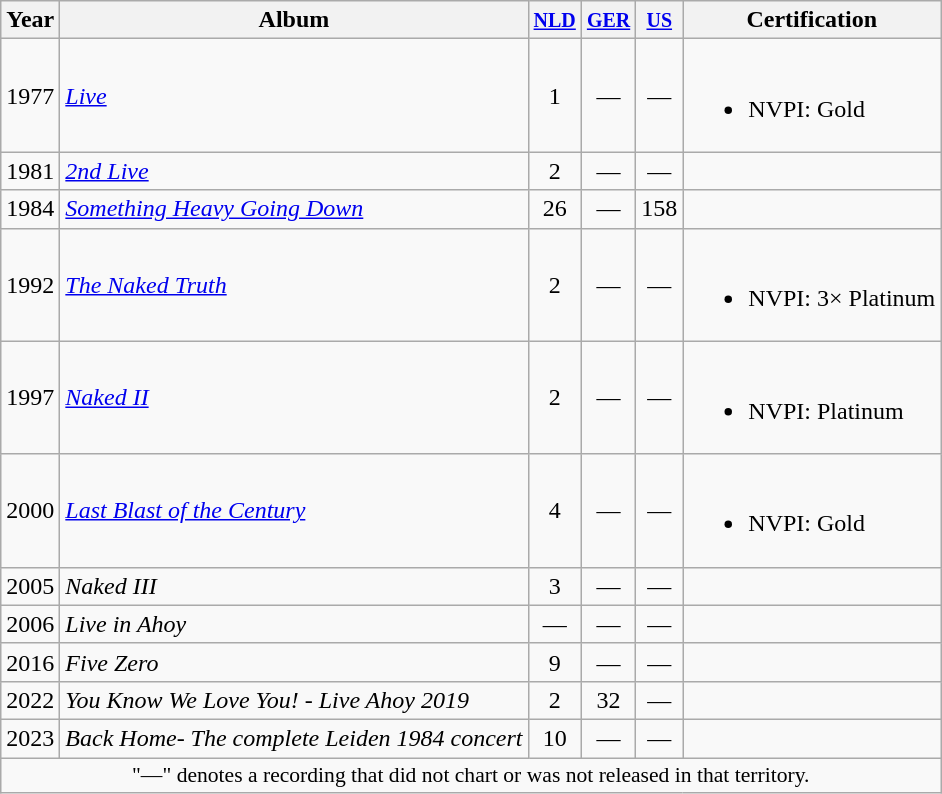<table class="wikitable">
<tr>
<th>Year</th>
<th>Album</th>
<th><small><a href='#'>NLD</a></small></th>
<th><small><a href='#'>GER</a></small></th>
<th><small><a href='#'>US</a></small><br></th>
<th>Certification</th>
</tr>
<tr>
<td>1977</td>
<td><em><a href='#'>Live</a></em></td>
<td style="text-align:center;">1</td>
<td style="text-align:center;">—</td>
<td style="text-align:center;">—</td>
<td><br><ul><li>NVPI: Gold</li></ul></td>
</tr>
<tr>
<td>1981</td>
<td><em><a href='#'>2nd Live</a></em></td>
<td style="text-align:center;">2</td>
<td style="text-align:center;">—</td>
<td style="text-align:center;">—</td>
<td></td>
</tr>
<tr>
<td>1984</td>
<td><em><a href='#'>Something Heavy Going Down</a></em></td>
<td style="text-align:center;">26</td>
<td style="text-align:center;">—</td>
<td style="text-align:center;">158</td>
<td></td>
</tr>
<tr>
<td>1992</td>
<td><em><a href='#'>The Naked Truth</a></em></td>
<td style="text-align:center;">2</td>
<td style="text-align:center;">—</td>
<td style="text-align:center;">—</td>
<td><br><ul><li>NVPI: 3× Platinum</li></ul></td>
</tr>
<tr>
<td>1997</td>
<td><em><a href='#'>Naked II</a></em></td>
<td style="text-align:center;">2</td>
<td style="text-align:center;">—</td>
<td style="text-align:center;">—</td>
<td><br><ul><li>NVPI: Platinum</li></ul></td>
</tr>
<tr>
<td>2000</td>
<td><em><a href='#'>Last Blast of the Century</a></em></td>
<td style="text-align:center;">4</td>
<td style="text-align:center;">—</td>
<td style="text-align:center;">—</td>
<td><br><ul><li>NVPI: Gold</li></ul></td>
</tr>
<tr>
<td>2005</td>
<td><em>Naked III</em></td>
<td style="text-align:center;">3</td>
<td style="text-align:center;">—</td>
<td style="text-align:center;">—</td>
<td></td>
</tr>
<tr>
<td>2006</td>
<td><em>Live in Ahoy</em></td>
<td style="text-align:center;">—</td>
<td style="text-align:center;">—</td>
<td style="text-align:center;">—</td>
<td></td>
</tr>
<tr>
<td>2016</td>
<td><em>Five Zero</em> </td>
<td style="text-align:center;">9</td>
<td style="text-align:center;">—</td>
<td style="text-align:center;">—</td>
<td></td>
</tr>
<tr>
<td>2022</td>
<td><em>You Know We Love You! - Live Ahoy 2019</em></td>
<td style="text-align:center;">2</td>
<td style="text-align:center;">32</td>
<td style="text-align:center;">—</td>
<td></td>
</tr>
<tr>
<td>2023</td>
<td><em>Back Home- The complete Leiden 1984 concert </em></td>
<td style="text-align:center;">10</td>
<td style="text-align:center;">—</td>
<td style="text-align:center;">—</td>
<td></td>
</tr>
<tr>
<td colspan="6" style="font-size:90%" align="center">"—" denotes a recording that did not chart or was not released in that territory.</td>
</tr>
</table>
